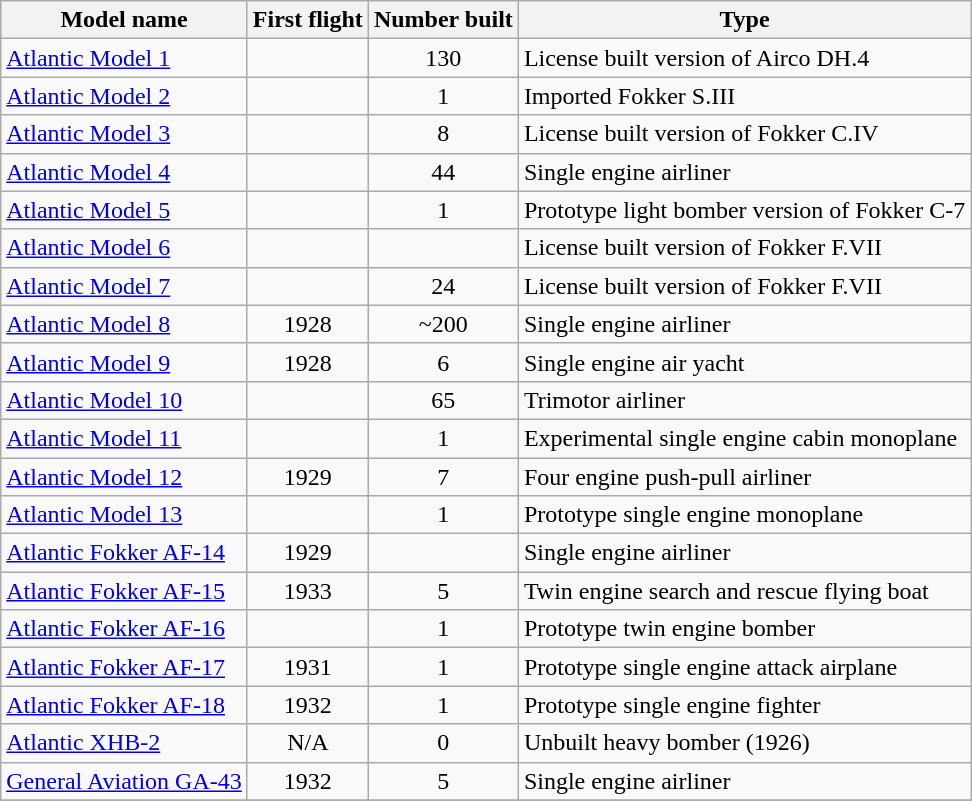<table class="wikitable sortable">
<tr>
<th>Model name</th>
<th>First flight</th>
<th>Number built</th>
<th>Type</th>
</tr>
<tr>
<td align=left><a href='#'>Atlantic Model 1</a></td>
<td align=center></td>
<td align=center>130</td>
<td align=left>License built version of Airco DH.4</td>
</tr>
<tr>
<td align=left><a href='#'>Atlantic Model 2</a></td>
<td align=center></td>
<td align=center>1</td>
<td align=left>Imported Fokker S.III</td>
</tr>
<tr>
<td align=left><a href='#'>Atlantic Model 3</a></td>
<td align=center></td>
<td align=center>8</td>
<td align=left>License built version of Fokker C.IV</td>
</tr>
<tr>
<td align=left><a href='#'>Atlantic Model 4</a></td>
<td align=center></td>
<td align=center>44</td>
<td align=left>Single engine airliner</td>
</tr>
<tr>
<td align=left><a href='#'>Atlantic Model 5</a></td>
<td align=center></td>
<td align=center>1</td>
<td align=left>Prototype light bomber version of Fokker C-7</td>
</tr>
<tr>
<td align=left><a href='#'>Atlantic Model 6</a></td>
<td align=center></td>
<td align=center></td>
<td align=left>License built version of Fokker F.VII</td>
</tr>
<tr>
<td align=left><a href='#'>Atlantic Model 7</a></td>
<td align=center></td>
<td align=center>24</td>
<td align=left>License built version of Fokker F.VII</td>
</tr>
<tr>
<td align=left><a href='#'>Atlantic Model 8</a></td>
<td align=center>1928</td>
<td align=center>~200</td>
<td align=left>Single engine airliner</td>
</tr>
<tr>
<td align=left><a href='#'>Atlantic Model 9</a></td>
<td align=center>1928</td>
<td align=center>6</td>
<td align=left>Single engine air yacht</td>
</tr>
<tr>
<td align=left><a href='#'>Atlantic Model 10</a></td>
<td align=center></td>
<td align=center>65</td>
<td align=left>Trimotor airliner</td>
</tr>
<tr>
<td align=left><a href='#'>Atlantic Model 11</a></td>
<td align=center></td>
<td align=center>1</td>
<td align=left>Experimental single engine cabin monoplane</td>
</tr>
<tr>
<td align=left><a href='#'>Atlantic Model 12</a></td>
<td align=center>1929</td>
<td align=center>7</td>
<td align=left>Four engine push-pull airliner</td>
</tr>
<tr>
<td align=left><a href='#'>Atlantic Model 13</a></td>
<td align=center></td>
<td align=center>1</td>
<td align=left>Prototype single engine monoplane</td>
</tr>
<tr>
<td align=left><a href='#'>Atlantic Fokker AF-14</a></td>
<td align=center>1929</td>
<td align=center></td>
<td align=left>Single engine airliner</td>
</tr>
<tr>
<td align=left><a href='#'>Atlantic Fokker AF-15</a></td>
<td align=center>1933</td>
<td align=center>5</td>
<td align=left>Twin engine search and rescue flying boat</td>
</tr>
<tr>
<td align=left><a href='#'>Atlantic Fokker AF-16</a></td>
<td align=center></td>
<td align=center>1</td>
<td align=left>Prototype twin engine bomber</td>
</tr>
<tr>
<td align=left><a href='#'>Atlantic Fokker AF-17</a></td>
<td align=center>1931</td>
<td align=center>1</td>
<td align=left>Prototype single engine attack airplane</td>
</tr>
<tr>
<td align=left><a href='#'>Atlantic Fokker AF-18</a></td>
<td align=center>1932</td>
<td align=center>1</td>
<td align=left>Prototype single engine fighter</td>
</tr>
<tr>
<td align=left><a href='#'>Atlantic XHB-2</a></td>
<td align=center>N/A</td>
<td align=center>0</td>
<td align=left>Unbuilt heavy bomber (1926)</td>
</tr>
<tr>
<td align=left><a href='#'>General Aviation GA-43</a></td>
<td align=center>1932</td>
<td align=center>5</td>
<td align=left>Single engine airliner</td>
</tr>
<tr>
</tr>
</table>
